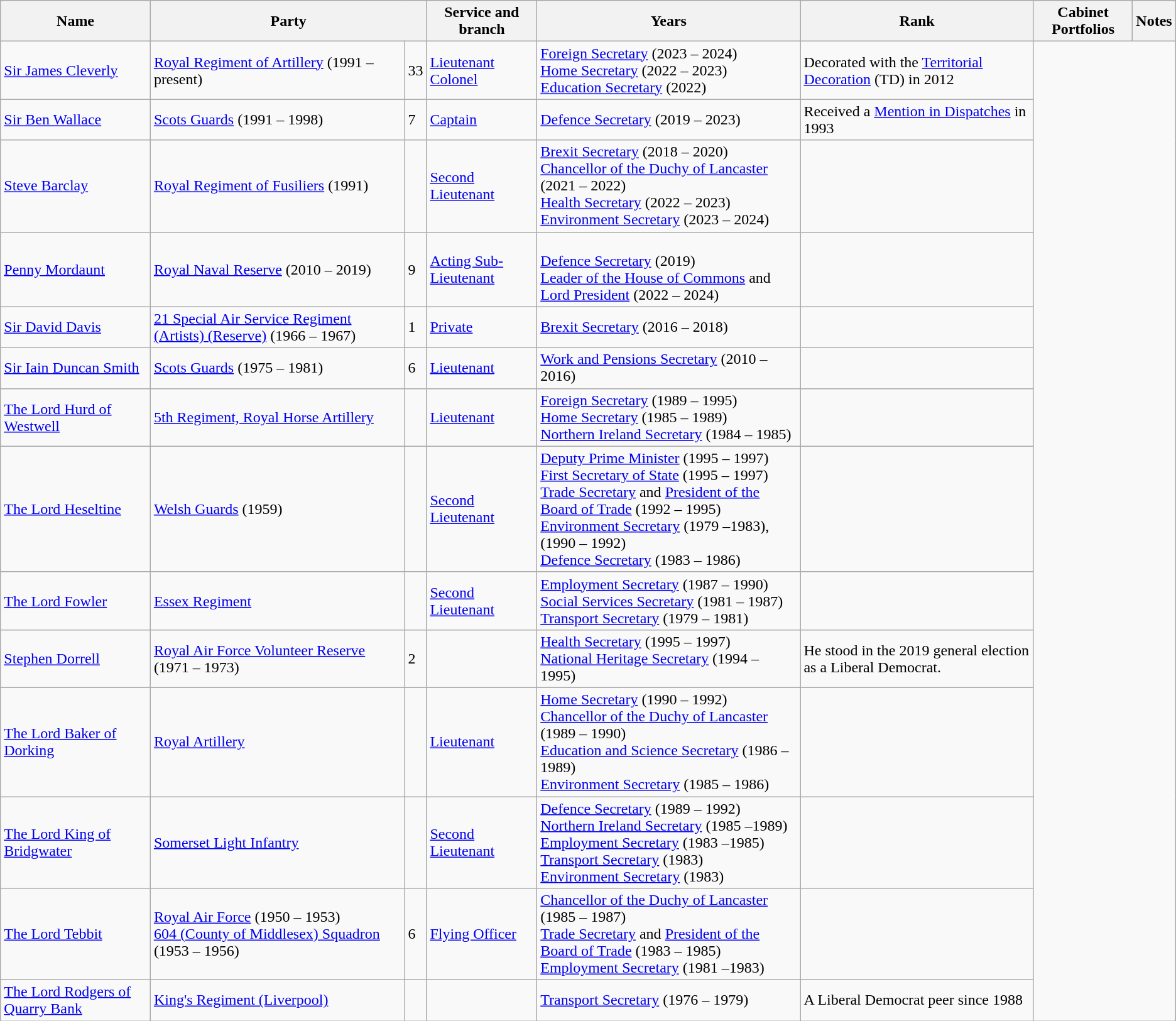<table class=wikitable>
<tr>
<th>Name</th>
<th colspan=2>Party</th>
<th>Service and branch</th>
<th>Years</th>
<th>Rank</th>
<th>Cabinet Portfolios</th>
<th>Notes</th>
</tr>
<tr class="vcard">
<td><a href='#'>Sir James Cleverly</a><br></td>
<td><a href='#'>Royal Regiment of Artillery</a> (1991 – present)</td>
<td>33</td>
<td><a href='#'>Lieutenant Colonel</a></td>
<td><a href='#'>Foreign Secretary</a> (2023 – 2024)<br><a href='#'>Home Secretary</a> (2022 – 2023)<br><a href='#'>Education Secretary</a> (2022)</td>
<td>Decorated with the <a href='#'>Territorial Decoration</a> (TD) in 2012</td>
</tr>
<tr class="vcard">
<td><a href='#'>Sir Ben Wallace</a><br></td>
<td><a href='#'>Scots Guards</a> (1991 – 1998)</td>
<td>7</td>
<td><a href='#'>Captain</a></td>
<td><a href='#'>Defence Secretary</a> (2019 – 2023)</td>
<td>Received a <a href='#'>Mention in Dispatches</a> in 1993</td>
</tr>
<tr class="vcard">
<td><a href='#'>Steve Barclay</a><br></td>
<td><a href='#'>Royal Regiment of Fusiliers</a> (1991)</td>
<td></td>
<td><a href='#'>Second Lieutenant</a></td>
<td><a href='#'>Brexit Secretary</a> (2018 – 2020)<br><a href='#'>Chancellor of the Duchy of Lancaster</a> (2021 – 2022)<br><a href='#'>Health Secretary</a> (2022 – 2023)<br><a href='#'>Environment Secretary</a> (2023 – 2024)</td>
<td></td>
</tr>
<tr class="vcard">
<td><a href='#'>Penny Mordaunt</a><br></td>
<td><a href='#'>Royal Naval Reserve</a> (2010 – 2019)</td>
<td>9</td>
<td><a href='#'>Acting Sub-Lieutenant</a></td>
<td><br><a href='#'>Defence Secretary</a> (2019)<br><a href='#'>Leader of the House of Commons</a> and <a href='#'>Lord President</a> (2022 – 2024)</td>
<td></td>
</tr>
<tr>
<td><a href='#'>Sir David Davis</a><br></td>
<td><a href='#'>21 Special Air Service Regiment (Artists) (Reserve)</a> (1966 – 1967)</td>
<td>1</td>
<td><a href='#'>Private</a></td>
<td><a href='#'>Brexit Secretary</a> (2016 – 2018)</td>
<td></td>
</tr>
<tr>
<td><a href='#'>Sir Iain Duncan Smith</a><br></td>
<td><a href='#'>Scots Guards</a> (1975 – 1981)</td>
<td>6</td>
<td><a href='#'>Lieutenant</a></td>
<td><a href='#'>Work and Pensions Secretary</a> (2010 – 2016)</td>
<td></td>
</tr>
<tr>
<td><a href='#'>The Lord Hurd of Westwell</a><br></td>
<td><a href='#'>5th Regiment, Royal Horse Artillery</a></td>
<td></td>
<td><a href='#'>Lieutenant</a></td>
<td><a href='#'>Foreign Secretary</a> (1989 – 1995)<br><a href='#'>Home Secretary</a> (1985 – 1989)<br><a href='#'>Northern Ireland Secretary</a> (1984 – 1985)</td>
<td></td>
</tr>
<tr>
<td><a href='#'>The Lord Heseltine</a><br></td>
<td><a href='#'>Welsh Guards</a> (1959)</td>
<td></td>
<td><a href='#'>Second Lieutenant</a></td>
<td><a href='#'>Deputy Prime Minister</a> (1995 – 1997)<br><a href='#'>First Secretary of State</a> (1995 – 1997)<br><a href='#'>Trade Secretary</a> and <a href='#'>President of the Board of Trade</a> (1992 – 1995)<br><a href='#'>Environment Secretary</a> (1979 –1983), (1990 – 1992)<br><a href='#'>Defence Secretary</a> (1983 – 1986)</td>
<td></td>
</tr>
<tr>
<td><a href='#'>The Lord Fowler</a><br></td>
<td><a href='#'>Essex Regiment</a></td>
<td></td>
<td><a href='#'>Second Lieutenant</a></td>
<td><a href='#'>Employment Secretary</a> (1987 – 1990)<br><a href='#'>Social Services Secretary</a> (1981 – 1987)<br><a href='#'>Transport Secretary</a> (1979 – 1981)</td>
<td></td>
</tr>
<tr>
<td><a href='#'>Stephen Dorrell</a><br></td>
<td><a href='#'>Royal Air Force Volunteer Reserve</a> (1971 – 1973)</td>
<td>2</td>
<td></td>
<td><a href='#'>Health Secretary</a> (1995 – 1997)<br><a href='#'>National Heritage Secretary</a> (1994 – 1995)</td>
<td>He stood in the 2019 general election as a Liberal Democrat.</td>
</tr>
<tr class="vcard">
<td><a href='#'>The Lord Baker of Dorking</a><br></td>
<td><a href='#'>Royal Artillery</a></td>
<td></td>
<td><a href='#'>Lieutenant</a></td>
<td><a href='#'>Home Secretary</a> (1990 – 1992)<br><a href='#'>Chancellor of the Duchy of Lancaster</a> (1989 – 1990)<br><a href='#'>Education and Science Secretary</a> (1986 –1989)<br><a href='#'>Environment Secretary</a> (1985 – 1986)</td>
<td></td>
</tr>
<tr class="vcard">
<td><a href='#'>The Lord King of Bridgwater</a><br></td>
<td><a href='#'>Somerset Light Infantry</a></td>
<td></td>
<td><a href='#'>Second Lieutenant</a></td>
<td><a href='#'>Defence Secretary</a> (1989 – 1992)<br><a href='#'>Northern Ireland Secretary</a> (1985 –1989)<br><a href='#'>Employment Secretary</a> (1983 –1985)<br><a href='#'>Transport Secretary</a> (1983)<br><a href='#'>Environment Secretary</a> (1983)</td>
<td></td>
</tr>
<tr>
<td><a href='#'>The Lord Tebbit</a><br></td>
<td><a href='#'>Royal Air Force</a> (1950 – 1953)<br><a href='#'>604 (County of Middlesex) Squadron</a> (1953 – 1956)</td>
<td>6</td>
<td><a href='#'>Flying Officer</a></td>
<td><a href='#'>Chancellor of the Duchy of Lancaster</a> (1985 – 1987)<br><a href='#'>Trade Secretary</a> and <a href='#'>President of the Board of Trade</a> (1983 – 1985)<br><a href='#'>Employment Secretary</a> (1981 –1983)</td>
<td></td>
</tr>
<tr>
<td><a href='#'>The Lord Rodgers of Quarry Bank</a><br></td>
<td><a href='#'>King's Regiment (Liverpool)</a></td>
<td></td>
<td></td>
<td><a href='#'>Transport Secretary</a> (1976 – 1979)</td>
<td>A Liberal Democrat peer since 1988</td>
</tr>
</table>
